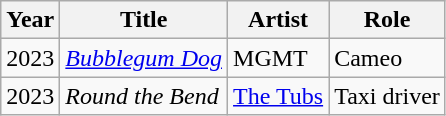<table class="wikitable">
<tr>
<th>Year</th>
<th>Title</th>
<th>Artist</th>
<th>Role</th>
</tr>
<tr>
<td>2023</td>
<td><em><a href='#'>Bubblegum Dog</a></em></td>
<td>MGMT</td>
<td>Cameo</td>
</tr>
<tr>
<td>2023</td>
<td><em>Round the Bend</em></td>
<td><a href='#'>The Tubs</a></td>
<td>Taxi driver</td>
</tr>
</table>
